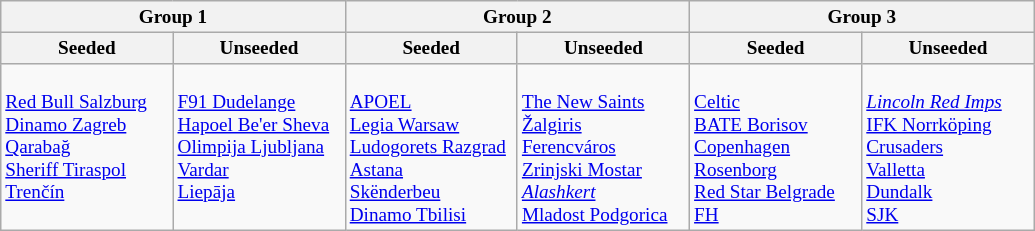<table class="wikitable" style="font-size:80%">
<tr>
<th colspan=2>Group 1</th>
<th colspan=2>Group 2</th>
<th colspan=2>Group 3</th>
</tr>
<tr>
<th width=16%>Seeded</th>
<th width=16%>Unseeded</th>
<th width=16%>Seeded</th>
<th width=16%>Unseeded</th>
<th width=16%>Seeded</th>
<th width=16%>Unseeded</th>
</tr>
<tr>
<td valign=top><br> <a href='#'>Red Bull Salzburg</a><br>
 <a href='#'>Dinamo Zagreb</a><br>
 <a href='#'>Qarabağ</a><br>
 <a href='#'>Sheriff Tiraspol</a><br>
 <a href='#'>Trenčín</a></td>
<td valign=top><br> <a href='#'>F91 Dudelange</a><br>
 <a href='#'>Hapoel Be'er Sheva</a><br>
 <a href='#'>Olimpija Ljubljana</a><br>
 <a href='#'>Vardar</a><br>
 <a href='#'>Liepāja</a></td>
<td valign=top><br> <a href='#'>APOEL</a><br>
 <a href='#'>Legia Warsaw</a><br>
 <a href='#'>Ludogorets Razgrad</a><br>
 <a href='#'>Astana</a><br>
 <a href='#'>Skënderbeu</a><br>
 <a href='#'>Dinamo Tbilisi</a></td>
<td valign=top><br> <a href='#'>The New Saints</a><br>
 <a href='#'>Žalgiris</a><br>
 <a href='#'>Ferencváros</a><br>
 <a href='#'>Zrinjski Mostar</a><br>
 <em><a href='#'>Alashkert</a></em><br>
 <a href='#'>Mladost Podgorica</a></td>
<td valign=top><br> <a href='#'>Celtic</a><br>
 <a href='#'>BATE Borisov</a><br>
 <a href='#'>Copenhagen</a><br>
 <a href='#'>Rosenborg</a><br>
 <a href='#'>Red Star Belgrade</a><br>
 <a href='#'>FH</a></td>
<td valign=top><br> <em><a href='#'>Lincoln Red Imps</a></em><br>
 <a href='#'>IFK Norrköping</a><br>
 <a href='#'>Crusaders</a><br>
 <a href='#'>Valletta</a><br>
 <a href='#'>Dundalk</a><br>
 <a href='#'>SJK</a></td>
</tr>
</table>
